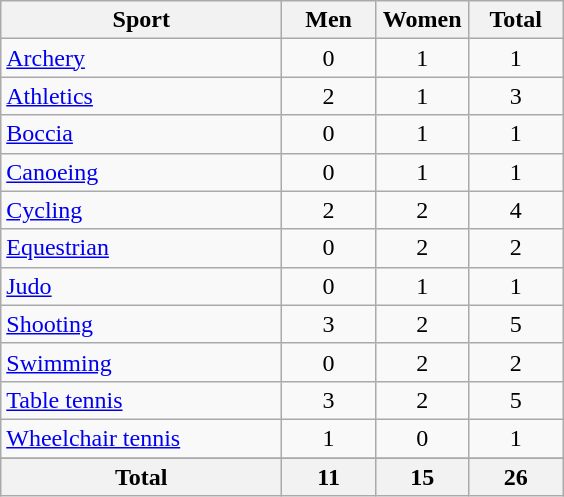<table class="wikitable sortable" style="text-align:center;">
<tr>
<th width=180>Sport</th>
<th width=55>Men</th>
<th width=55>Women</th>
<th width=55>Total</th>
</tr>
<tr>
<td align=left><a href='#'>Archery</a></td>
<td>0</td>
<td>1</td>
<td>1</td>
</tr>
<tr>
<td align=left><a href='#'>Athletics</a></td>
<td>2</td>
<td>1</td>
<td>3</td>
</tr>
<tr>
<td align=left><a href='#'>Boccia</a></td>
<td>0</td>
<td>1</td>
<td>1</td>
</tr>
<tr>
<td align=left><a href='#'>Canoeing</a></td>
<td>0</td>
<td>1</td>
<td>1</td>
</tr>
<tr>
<td align=left><a href='#'>Cycling</a></td>
<td>2</td>
<td>2</td>
<td>4</td>
</tr>
<tr>
<td align=left><a href='#'>Equestrian</a></td>
<td>0</td>
<td>2</td>
<td>2</td>
</tr>
<tr>
<td align=left><a href='#'>Judo</a></td>
<td>0</td>
<td>1</td>
<td>1</td>
</tr>
<tr>
<td align=left><a href='#'>Shooting</a></td>
<td>3</td>
<td>2</td>
<td>5</td>
</tr>
<tr>
<td align=left><a href='#'>Swimming</a></td>
<td>0</td>
<td>2</td>
<td>2</td>
</tr>
<tr>
<td align=left><a href='#'>Table tennis</a></td>
<td>3</td>
<td>2</td>
<td>5</td>
</tr>
<tr>
<td align=left><a href='#'>Wheelchair tennis</a></td>
<td>1</td>
<td>0</td>
<td>1</td>
</tr>
<tr>
</tr>
<tr class="sortbottom">
<th>Total</th>
<th>11</th>
<th>15</th>
<th>26</th>
</tr>
</table>
